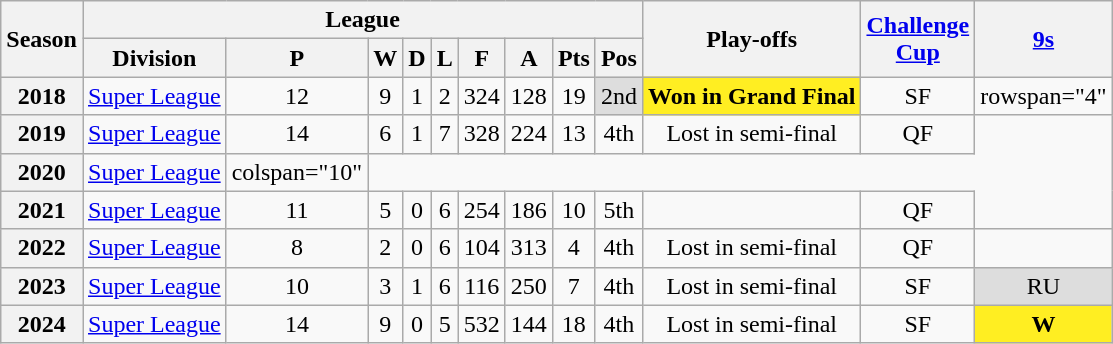<table class="wikitable" style="text-align: center">
<tr>
<th rowspan="2" scope="col">Season</th>
<th colspan="9" scope="col">League</th>
<th rowspan="2" scope="col">Play-offs</th>
<th rowspan="2" scope="col"><a href='#'>Challenge<br>Cup</a></th>
<th rowspan="2" scope="col"><a href='#'>9s</a></th>
</tr>
<tr>
<th scope="col">Division</th>
<th scope="col">P</th>
<th scope="col">W</th>
<th scope="col">D</th>
<th scope="col">L</th>
<th scope="col">F</th>
<th scope="col">A</th>
<th scope="col">Pts</th>
<th scope="col">Pos</th>
</tr>
<tr>
<th scope="row">2018</th>
<td><a href='#'>Super League</a></td>
<td>12</td>
<td>9</td>
<td>1</td>
<td>2</td>
<td>324</td>
<td>128</td>
<td>19</td>
<td style="background-color:#DDD">2nd</td>
<td style="background-color:#FE2"><strong>Won in Grand Final</strong></td>
<td>SF</td>
<td>rowspan="4"</td>
</tr>
<tr>
<th scope="row">2019</th>
<td><a href='#'>Super League</a></td>
<td>14</td>
<td>6</td>
<td>1</td>
<td>7</td>
<td>328</td>
<td>224</td>
<td>13</td>
<td>4th</td>
<td>Lost in semi-final</td>
<td>QF</td>
</tr>
<tr>
<th scope="row">2020</th>
<td><a href='#'>Super League</a></td>
<td>colspan="10"</td>
</tr>
<tr>
<th scope="row">2021</th>
<td><a href='#'>Super League</a></td>
<td>11</td>
<td>5</td>
<td>0</td>
<td>6</td>
<td>254</td>
<td>186</td>
<td>10</td>
<td>5th</td>
<td></td>
<td>QF</td>
</tr>
<tr>
<th scope="row">2022</th>
<td><a href='#'>Super League</a></td>
<td>8</td>
<td>2</td>
<td>0</td>
<td>6</td>
<td>104</td>
<td>313</td>
<td>4</td>
<td>4th</td>
<td>Lost in semi-final</td>
<td>QF</td>
<td></td>
</tr>
<tr>
<th scope="row">2023</th>
<td><a href='#'>Super League</a></td>
<td>10</td>
<td>3</td>
<td>1</td>
<td>6</td>
<td>116</td>
<td>250</td>
<td>7</td>
<td>4th</td>
<td>Lost in semi-final</td>
<td>SF</td>
<td style="background-color:#DDD">RU</td>
</tr>
<tr>
<th scope="row">2024</th>
<td><a href='#'>Super League</a></td>
<td>14</td>
<td>9</td>
<td>0</td>
<td>5</td>
<td>532</td>
<td>144</td>
<td>18</td>
<td>4th</td>
<td>Lost in semi-final</td>
<td>SF</td>
<td style="background-color:#FE2"><strong>W</strong></td>
</tr>
</table>
